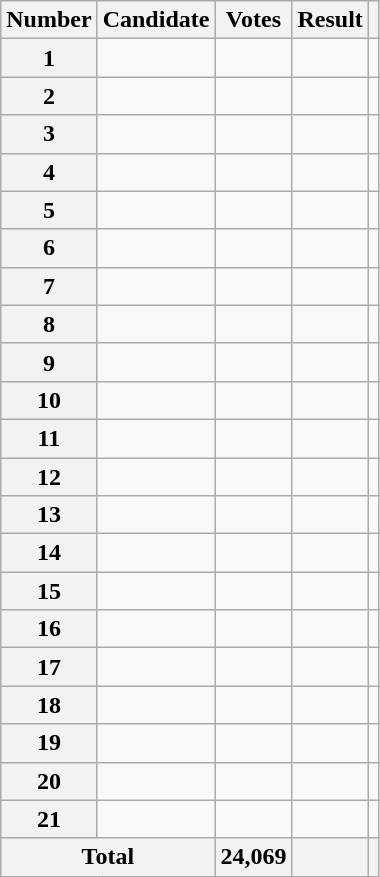<table class="wikitable sortable">
<tr>
<th scope="col">Number</th>
<th scope="col">Candidate</th>
<th scope="col">Votes</th>
<th scope="col">Result</th>
<th scope="col" class="unsortable"></th>
</tr>
<tr>
<th scope="row">1</th>
<td></td>
<td style="text-align:right"></td>
<td></td>
<td></td>
</tr>
<tr>
<th scope="row">2</th>
<td></td>
<td style="text-align:right"></td>
<td></td>
<td></td>
</tr>
<tr>
<th scope="row">3</th>
<td></td>
<td style="text-align:right"></td>
<td></td>
<td></td>
</tr>
<tr>
<th scope="row">4</th>
<td></td>
<td style="text-align:right"></td>
<td></td>
<td></td>
</tr>
<tr>
<th scope="row">5</th>
<td></td>
<td style="text-align:right"></td>
<td></td>
<td></td>
</tr>
<tr>
<th scope="row">6</th>
<td></td>
<td style="text-align:right"></td>
<td></td>
<td></td>
</tr>
<tr>
<th scope="row">7</th>
<td></td>
<td style="text-align:right"></td>
<td></td>
<td></td>
</tr>
<tr>
<th scope="row">8</th>
<td></td>
<td style="text-align:right"></td>
<td></td>
<td></td>
</tr>
<tr>
<th scope="row">9</th>
<td></td>
<td style="text-align:right"></td>
<td></td>
<td></td>
</tr>
<tr>
<th scope="row">10</th>
<td></td>
<td style="text-align:right"></td>
<td></td>
<td></td>
</tr>
<tr>
<th scope="row">11</th>
<td></td>
<td style="text-align:right"></td>
<td></td>
<td></td>
</tr>
<tr>
<th scope="row">12</th>
<td></td>
<td style="text-align:right"></td>
<td></td>
<td></td>
</tr>
<tr>
<th scope="row">13</th>
<td></td>
<td style="text-align:right"></td>
<td></td>
<td></td>
</tr>
<tr>
<th scope="row">14</th>
<td></td>
<td style="text-align:right"></td>
<td></td>
<td></td>
</tr>
<tr>
<th scope="row">15</th>
<td></td>
<td style="text-align:right"></td>
<td></td>
<td></td>
</tr>
<tr>
<th scope="row">16</th>
<td></td>
<td style="text-align:right"></td>
<td></td>
<td></td>
</tr>
<tr>
<th scope="row">17</th>
<td></td>
<td style="text-align:right"></td>
<td></td>
<td></td>
</tr>
<tr>
<th scope="row">18</th>
<td></td>
<td style="text-align:right"></td>
<td></td>
<td></td>
</tr>
<tr>
<th scope="row">19</th>
<td></td>
<td style="text-align:right"></td>
<td></td>
<td></td>
</tr>
<tr>
<th scope="row">20</th>
<td></td>
<td style="text-align:right"></td>
<td></td>
<td></td>
</tr>
<tr>
<th scope="row">21</th>
<td></td>
<td style="text-align:right"></td>
<td></td>
<td></td>
</tr>
<tr class="sortbottom">
<th scope="row" colspan="2">Total</th>
<th style="text-align:right">24,069</th>
<th></th>
<th></th>
</tr>
</table>
